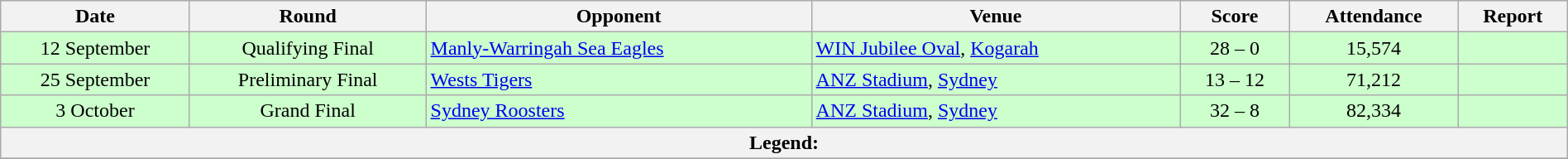<table class="wikitable" style="font-size:100%;" width="100%">
<tr>
<th>Date</th>
<th>Round</th>
<th>Opponent</th>
<th>Venue</th>
<th>Score</th>
<th>Attendance</th>
<th>Report</th>
</tr>
<tr bgcolor=#CCFFCC>
<td style="text-align:center;">12 September</td>
<td style="text-align:center;">Qualifying Final</td>
<td> <a href='#'>Manly-Warringah Sea Eagles</a></td>
<td><a href='#'>WIN Jubilee Oval</a>, <a href='#'>Kogarah</a></td>
<td style="text-align:center;">28 – 0</td>
<td style="text-align:center;">15,574</td>
<td style="text-align:center;"></td>
</tr>
<tr bgcolor=#CCFFCC>
<td style="text-align:center;">25 September</td>
<td style="text-align:center;">Preliminary Final</td>
<td> <a href='#'>Wests Tigers</a></td>
<td><a href='#'>ANZ Stadium</a>, <a href='#'>Sydney</a></td>
<td style="text-align:center;">13 – 12</td>
<td style="text-align:center;">71,212</td>
<td style="text-align:center;"></td>
</tr>
<tr bgcolor=#CCFFCC>
<td style="text-align:center;">3 October</td>
<td style="text-align:center;">Grand Final</td>
<td> <a href='#'>Sydney Roosters</a></td>
<td><a href='#'>ANZ Stadium</a>, <a href='#'>Sydney</a></td>
<td style="text-align:center;">32 – 8</td>
<td style="text-align:center;">82,334</td>
<td style="text-align:center;"></td>
</tr>
<tr>
<th colspan="11"><strong>Legend</strong>:   </th>
</tr>
<tr>
</tr>
</table>
